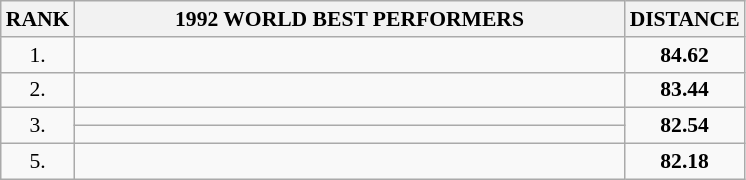<table class="wikitable" style="border-collapse: collapse; font-size: 90%;">
<tr>
<th>RANK</th>
<th align="center" style="width: 25em">1992 WORLD BEST PERFORMERS</th>
<th align="center" style="width: 5em">DISTANCE</th>
</tr>
<tr>
<td align="center">1.</td>
<td></td>
<td align="center"><strong>84.62</strong></td>
</tr>
<tr>
<td align="center">2.</td>
<td></td>
<td align="center"><strong>83.44</strong></td>
</tr>
<tr>
<td rowspan=2 align="center">3.</td>
<td></td>
<td rowspan=2 align="center"><strong>82.54</strong></td>
</tr>
<tr>
<td></td>
</tr>
<tr>
<td align="center">5.</td>
<td></td>
<td align="center"><strong>82.18</strong></td>
</tr>
</table>
